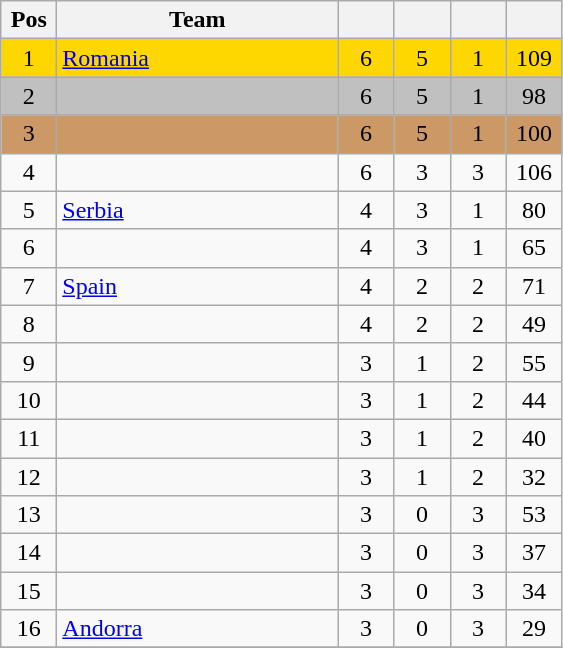<table class="wikitable" style="text-align:center">
<tr>
<th width=30>Pos</th>
<th width=180>Team</th>
<th width=30></th>
<th width=30></th>
<th width=30></th>
<th width=30></th>
</tr>
<tr bgcolor=gold>
<td>1</td>
<td align=left> <a href='#'>Romania</a></td>
<td>6</td>
<td>5</td>
<td>1</td>
<td>109</td>
</tr>
<tr bgcolor=silver>
<td>2</td>
<td align=left></td>
<td>6</td>
<td>5</td>
<td>1</td>
<td>98</td>
</tr>
<tr bgcolor=cc9966>
<td>3</td>
<td align=left></td>
<td>6</td>
<td>5</td>
<td>1</td>
<td>100</td>
</tr>
<tr>
<td>4</td>
<td align=left></td>
<td>6</td>
<td>3</td>
<td>3</td>
<td>106</td>
</tr>
<tr>
<td>5</td>
<td align=left> <a href='#'>Serbia</a></td>
<td>4</td>
<td>3</td>
<td>1</td>
<td>80</td>
</tr>
<tr>
<td>6</td>
<td align=left></td>
<td>4</td>
<td>3</td>
<td>1</td>
<td>65</td>
</tr>
<tr>
<td>7</td>
<td align=left> <a href='#'>Spain</a></td>
<td>4</td>
<td>2</td>
<td>2</td>
<td>71</td>
</tr>
<tr>
<td>8</td>
<td align=left></td>
<td>4</td>
<td>2</td>
<td>2</td>
<td>49</td>
</tr>
<tr>
<td>9</td>
<td align=left></td>
<td>3</td>
<td>1</td>
<td>2</td>
<td>55</td>
</tr>
<tr>
<td>10</td>
<td align=left></td>
<td>3</td>
<td>1</td>
<td>2</td>
<td>44</td>
</tr>
<tr>
<td>11</td>
<td align=left></td>
<td>3</td>
<td>1</td>
<td>2</td>
<td>40</td>
</tr>
<tr>
<td>12</td>
<td align=left></td>
<td>3</td>
<td>1</td>
<td>2</td>
<td>32</td>
</tr>
<tr>
<td>13</td>
<td align=left></td>
<td>3</td>
<td>0</td>
<td>3</td>
<td>53</td>
</tr>
<tr>
<td>14</td>
<td align=left></td>
<td>3</td>
<td>0</td>
<td>3</td>
<td>37</td>
</tr>
<tr>
<td>15</td>
<td align=left></td>
<td>3</td>
<td>0</td>
<td>3</td>
<td>34</td>
</tr>
<tr>
<td>16</td>
<td align=left> <a href='#'>Andorra</a></td>
<td>3</td>
<td>0</td>
<td>3</td>
<td>29</td>
</tr>
<tr>
</tr>
</table>
